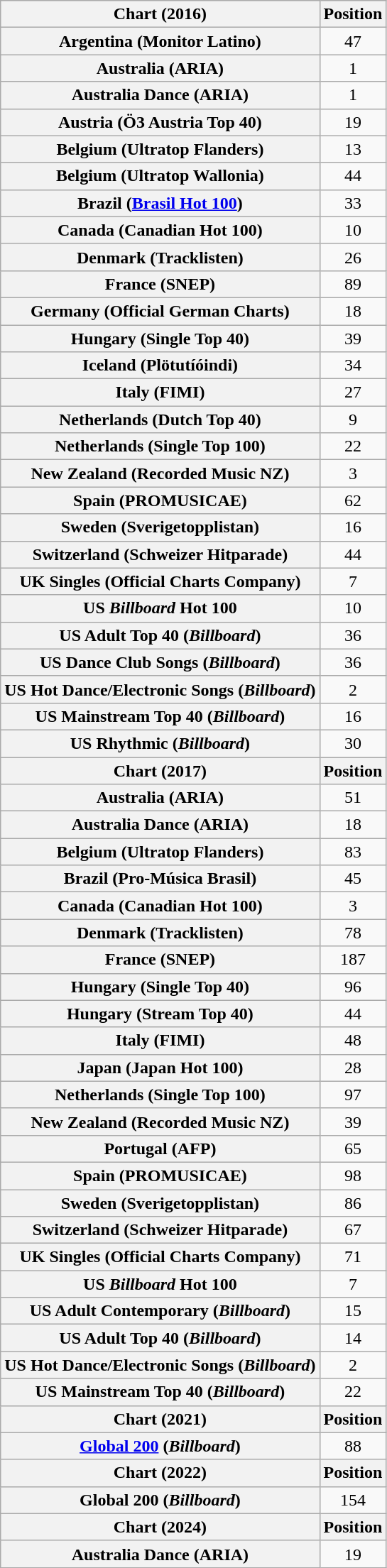<table class="wikitable sortable plainrowheaders" style="text-align:center">
<tr>
<th scope="col">Chart (2016)</th>
<th scope="col">Position</th>
</tr>
<tr>
<th scope="row">Argentina (Monitor Latino)</th>
<td>47</td>
</tr>
<tr>
<th scope="row">Australia (ARIA)</th>
<td>1</td>
</tr>
<tr>
<th scope="row">Australia Dance (ARIA)</th>
<td>1</td>
</tr>
<tr>
<th scope="row">Austria (Ö3 Austria Top 40)</th>
<td>19</td>
</tr>
<tr>
<th scope="row">Belgium (Ultratop Flanders)</th>
<td>13</td>
</tr>
<tr>
<th scope="row">Belgium (Ultratop Wallonia)</th>
<td>44</td>
</tr>
<tr>
<th scope="row">Brazil (<a href='#'>Brasil Hot 100</a>)</th>
<td>33</td>
</tr>
<tr>
<th scope="row">Canada (Canadian Hot 100)</th>
<td>10</td>
</tr>
<tr>
<th scope="row">Denmark (Tracklisten)</th>
<td>26</td>
</tr>
<tr>
<th scope="row">France (SNEP)</th>
<td>89</td>
</tr>
<tr>
<th scope="row">Germany (Official German Charts)</th>
<td>18</td>
</tr>
<tr>
<th scope="row">Hungary (Single Top 40)</th>
<td>39</td>
</tr>
<tr>
<th scope="row">Iceland (Plötutíóindi)</th>
<td>34</td>
</tr>
<tr>
<th scope="row">Italy (FIMI)</th>
<td>27</td>
</tr>
<tr>
<th scope="row">Netherlands (Dutch Top 40)</th>
<td>9</td>
</tr>
<tr>
<th scope="row">Netherlands (Single Top 100)</th>
<td>22</td>
</tr>
<tr>
<th scope="row">New Zealand (Recorded Music NZ)</th>
<td>3</td>
</tr>
<tr>
<th scope="row">Spain (PROMUSICAE)</th>
<td>62</td>
</tr>
<tr>
<th scope="row">Sweden (Sverigetopplistan)</th>
<td>16</td>
</tr>
<tr>
<th scope="row">Switzerland (Schweizer Hitparade)</th>
<td>44</td>
</tr>
<tr>
<th scope="row">UK Singles (Official Charts Company)</th>
<td>7</td>
</tr>
<tr>
<th scope="row">US <em>Billboard</em> Hot 100</th>
<td>10</td>
</tr>
<tr>
<th scope="row">US Adult Top 40 (<em>Billboard</em>)</th>
<td>36</td>
</tr>
<tr>
<th scope="row">US Dance Club Songs (<em>Billboard</em>)</th>
<td>36</td>
</tr>
<tr>
<th scope="row">US Hot Dance/Electronic Songs (<em>Billboard</em>)</th>
<td>2</td>
</tr>
<tr>
<th scope="row">US Mainstream Top 40 (<em>Billboard</em>)</th>
<td>16</td>
</tr>
<tr>
<th scope="row">US Rhythmic (<em>Billboard</em>)</th>
<td>30</td>
</tr>
<tr>
<th scope="col">Chart (2017)</th>
<th scope="col">Position</th>
</tr>
<tr>
<th scope="row">Australia (ARIA)</th>
<td>51</td>
</tr>
<tr>
<th scope="row">Australia Dance (ARIA)</th>
<td>18</td>
</tr>
<tr>
<th scope="row">Belgium (Ultratop Flanders)</th>
<td>83</td>
</tr>
<tr>
<th scope="row">Brazil (Pro-Música Brasil)</th>
<td>45</td>
</tr>
<tr>
<th scope="row">Canada (Canadian Hot 100)</th>
<td>3</td>
</tr>
<tr>
<th scope="row">Denmark (Tracklisten)</th>
<td>78</td>
</tr>
<tr>
<th scope="row">France (SNEP)</th>
<td>187</td>
</tr>
<tr>
<th scope="row">Hungary (Single Top 40)</th>
<td>96</td>
</tr>
<tr>
<th scope="row">Hungary (Stream Top 40)</th>
<td>44</td>
</tr>
<tr>
<th scope="row">Italy (FIMI)</th>
<td>48</td>
</tr>
<tr>
<th scope="row">Japan (Japan Hot 100)</th>
<td>28</td>
</tr>
<tr>
<th scope="row">Netherlands (Single Top 100)</th>
<td>97</td>
</tr>
<tr>
<th scope="row">New Zealand (Recorded Music NZ)</th>
<td>39</td>
</tr>
<tr>
<th scope="row">Portugal (AFP)</th>
<td>65</td>
</tr>
<tr>
<th scope="row">Spain (PROMUSICAE)</th>
<td>98</td>
</tr>
<tr>
<th scope="row">Sweden (Sverigetopplistan)</th>
<td>86</td>
</tr>
<tr>
<th scope="row">Switzerland (Schweizer Hitparade)</th>
<td>67</td>
</tr>
<tr>
<th scope="row">UK Singles (Official Charts Company)</th>
<td>71</td>
</tr>
<tr>
<th scope="row">US <em>Billboard</em> Hot 100</th>
<td>7</td>
</tr>
<tr>
<th scope="row">US Adult Contemporary (<em>Billboard</em>)</th>
<td>15</td>
</tr>
<tr>
<th scope="row">US Adult Top 40 (<em>Billboard</em>)</th>
<td>14</td>
</tr>
<tr>
<th scope="row">US Hot Dance/Electronic Songs (<em>Billboard</em>)</th>
<td>2</td>
</tr>
<tr>
<th scope="row">US Mainstream Top 40 (<em>Billboard</em>)</th>
<td>22</td>
</tr>
<tr>
<th scope="col">Chart (2021)</th>
<th scope="col">Position</th>
</tr>
<tr>
<th scope="row"><a href='#'>Global 200</a> (<em>Billboard</em>)</th>
<td>88</td>
</tr>
<tr>
<th scope="col">Chart (2022)</th>
<th scope="col">Position</th>
</tr>
<tr>
<th scope="row">Global 200 (<em>Billboard</em>)</th>
<td>154</td>
</tr>
<tr>
<th scope="col">Chart (2024)</th>
<th scope="col">Position</th>
</tr>
<tr>
<th scope="row">Australia Dance (ARIA)</th>
<td>19</td>
</tr>
</table>
